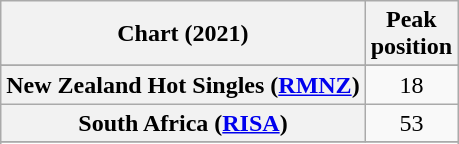<table class="wikitable sortable plainrowheaders" style="text-align:center">
<tr>
<th scope="col">Chart (2021)</th>
<th scope="col">Peak<br>position</th>
</tr>
<tr>
</tr>
<tr>
</tr>
<tr>
<th scope="row">New Zealand Hot Singles (<a href='#'>RMNZ</a>)</th>
<td>18</td>
</tr>
<tr>
<th scope="row">South Africa (<a href='#'>RISA</a>)</th>
<td>53</td>
</tr>
<tr>
</tr>
<tr>
</tr>
<tr>
</tr>
<tr>
</tr>
<tr>
</tr>
</table>
